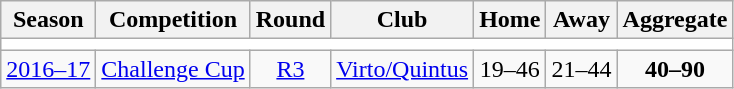<table class="wikitable">
<tr>
<th>Season</th>
<th>Competition</th>
<th>Round</th>
<th>Club</th>
<th>Home</th>
<th>Away</th>
<th>Aggregate</th>
</tr>
<tr>
<td colspan="7" bgcolor=white></td>
</tr>
<tr>
<td><a href='#'>2016–17</a></td>
<td><a href='#'>Challenge Cup</a></td>
<td style="text-align:center;"><a href='#'>R3</a></td>
<td> <a href='#'>Virto/Quintus</a></td>
<td style="text-align:center;">19–46</td>
<td style="text-align:center;">21–44</td>
<td style="text-align:center;"><strong>40–90</strong></td>
</tr>
</table>
